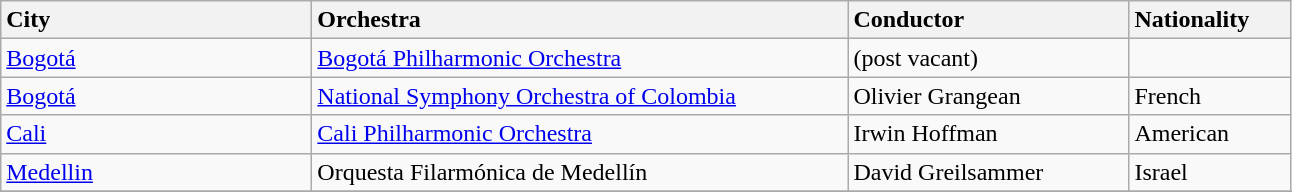<table class="wikitable">
<tr>
<td style="width: 200px; background: #f2f2f2"><strong>City</strong></td>
<td style="width: 350px; background: #f2f2f2"><strong>Orchestra</strong></td>
<td style="width: 180px; background: #f2f2f2"><strong>Conductor</strong></td>
<td style="width: 100px; background: #f2f2f2"><strong>Nationality</strong></td>
</tr>
<tr>
<td><a href='#'>Bogotá</a></td>
<td><a href='#'>Bogotá Philharmonic Orchestra</a></td>
<td>(post vacant)</td>
<td></td>
</tr>
<tr>
<td><a href='#'>Bogotá</a></td>
<td><a href='#'>National Symphony Orchestra of Colombia</a></td>
<td>Olivier Grangean</td>
<td>French</td>
</tr>
<tr>
<td><a href='#'>Cali</a></td>
<td><a href='#'>Cali Philharmonic Orchestra</a></td>
<td>Irwin Hoffman</td>
<td>American</td>
</tr>
<tr>
<td><a href='#'>Medellin</a></td>
<td>Orquesta Filarmónica de Medellín</td>
<td>David Greilsammer</td>
<td>Israel</td>
</tr>
<tr>
</tr>
</table>
